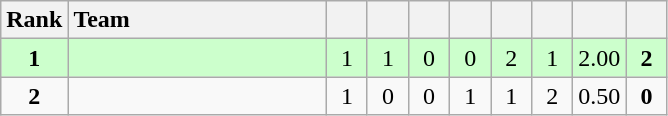<table class="wikitable" style="text-align: center;">
<tr>
<th width=30>Rank</th>
<th width=165 style="text-align:left;">Team</th>
<th width=20></th>
<th width=20></th>
<th width=20></th>
<th width=20></th>
<th width=20></th>
<th width=20></th>
<th width=20></th>
<th width=20></th>
</tr>
<tr style="background:#ccffcc;">
<td><strong>1</strong></td>
<td style="text-align:left;"></td>
<td>1</td>
<td>1</td>
<td>0</td>
<td>0</td>
<td>2</td>
<td>1</td>
<td>2.00</td>
<td><strong>2</strong></td>
</tr>
<tr>
<td><strong>2</strong></td>
<td style="text-align:left;"></td>
<td>1</td>
<td>0</td>
<td>0</td>
<td>1</td>
<td>1</td>
<td>2</td>
<td>0.50</td>
<td><strong>0</strong></td>
</tr>
</table>
